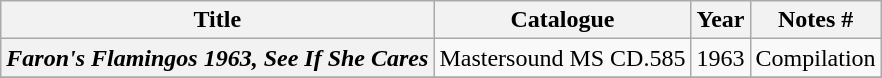<table class="wikitable plainrowheaders sortable">
<tr>
<th scope="col" class="unsortable">Title</th>
<th scope="col">Catalogue</th>
<th scope="col">Year</th>
<th scope="col" class="unsortable">Notes #</th>
</tr>
<tr>
<th scope="row"><em>Faron's Flamingos 1963, See If She Cares</em></th>
<td>Mastersound MS CD.585</td>
<td>1963</td>
<td>Compilation</td>
</tr>
<tr>
</tr>
</table>
